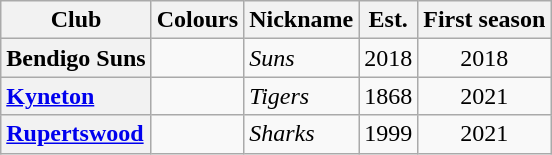<table class="wikitable sortable" style="text-align:center">
<tr>
<th>Club</th>
<th class=unsortable>Colours</th>
<th>Nickname</th>
<th>Est.</th>
<th>First season</th>
</tr>
<tr>
<th style="text-align:left;">Bendigo Suns</th>
<td></td>
<td align='left'><em>Suns</em></td>
<td>2018</td>
<td>2018</td>
</tr>
<tr>
<th style="text-align:left;"><a href='#'>Kyneton</a></th>
<td></td>
<td align='left'><em>Tigers</em></td>
<td>1868</td>
<td>2021</td>
</tr>
<tr>
<th style="text-align:left;"><a href='#'>Rupertswood</a></th>
<td></td>
<td align='left'><em>Sharks</em></td>
<td>1999</td>
<td>2021</td>
</tr>
</table>
